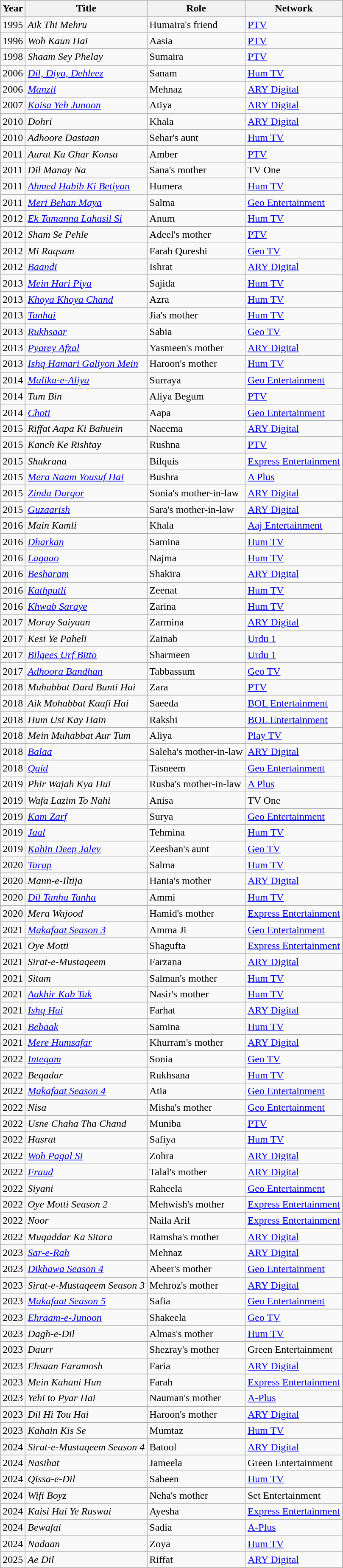<table class="wikitable sortable plainrowheaders">
<tr style="text-align:center;">
<th scope="col">Year</th>
<th scope="col">Title</th>
<th scope="col">Role</th>
<th scope="col">Network</th>
</tr>
<tr>
<td>1995</td>
<td><em>Aik Thi Mehru</em></td>
<td>Humaira's friend</td>
<td><a href='#'>PTV</a></td>
</tr>
<tr>
<td>1996</td>
<td><em>Woh Kaun Hai</em></td>
<td>Aasia</td>
<td><a href='#'>PTV</a></td>
</tr>
<tr>
<td>1998</td>
<td><em>Shaam Sey Phelay</em></td>
<td>Sumaira</td>
<td><a href='#'>PTV</a></td>
</tr>
<tr>
<td>2006</td>
<td><em><a href='#'>Dil, Diya, Dehleez</a></em></td>
<td>Sanam</td>
<td><a href='#'>Hum TV</a></td>
</tr>
<tr>
<td>2006</td>
<td><em><a href='#'>Manzil</a></em></td>
<td>Mehnaz</td>
<td><a href='#'>ARY Digital</a></td>
</tr>
<tr>
<td>2007</td>
<td><em><a href='#'>Kaisa Yeh Junoon</a></em></td>
<td>Atiya</td>
<td><a href='#'>ARY Digital</a></td>
</tr>
<tr>
<td>2010</td>
<td><em>Dohri</em></td>
<td>Khala</td>
<td><a href='#'>ARY Digital</a></td>
</tr>
<tr>
<td>2010</td>
<td><em>Adhoore Dastaan</em></td>
<td>Sehar's aunt</td>
<td><a href='#'>Hum TV</a></td>
</tr>
<tr>
<td>2011</td>
<td><em>Aurat Ka Ghar Konsa</em></td>
<td>Amber</td>
<td><a href='#'>PTV</a></td>
</tr>
<tr>
<td>2011</td>
<td><em>Dil Manay Na</em></td>
<td>Sana's mother</td>
<td>TV One</td>
</tr>
<tr>
<td>2011</td>
<td><em><a href='#'>Ahmed Habib Ki Betiyan</a></em></td>
<td>Humera</td>
<td><a href='#'>Hum TV</a></td>
</tr>
<tr>
<td>2011</td>
<td><em><a href='#'>Meri Behan Maya</a></em></td>
<td>Salma</td>
<td><a href='#'>Geo Entertainment</a></td>
</tr>
<tr>
<td>2012</td>
<td><em><a href='#'>Ek Tamanna Lahasil Si</a></em></td>
<td>Anum</td>
<td><a href='#'>Hum TV</a></td>
</tr>
<tr>
<td>2012</td>
<td><em>Sham Se Pehle</em></td>
<td>Adeel's mother</td>
<td><a href='#'>PTV</a></td>
</tr>
<tr>
<td>2012</td>
<td><em>Mi Raqsam</em></td>
<td>Farah Qureshi</td>
<td><a href='#'>Geo TV</a></td>
</tr>
<tr>
<td>2012</td>
<td><em><a href='#'>Baandi</a></em></td>
<td>Ishrat</td>
<td><a href='#'>ARY Digital</a></td>
</tr>
<tr>
<td>2013</td>
<td><em><a href='#'>Mein Hari Piya</a></em></td>
<td>Sajida</td>
<td><a href='#'>Hum TV</a></td>
</tr>
<tr>
<td>2013</td>
<td><em><a href='#'>Khoya Khoya Chand</a></em></td>
<td>Azra</td>
<td><a href='#'>Hum TV</a></td>
</tr>
<tr>
<td>2013</td>
<td><em><a href='#'>Tanhai</a></em></td>
<td>Jia's mother</td>
<td><a href='#'>Hum TV</a></td>
</tr>
<tr>
<td>2013</td>
<td><em><a href='#'>Rukhsaar</a></em></td>
<td>Sabia</td>
<td><a href='#'>Geo TV</a></td>
</tr>
<tr>
<td>2013</td>
<td><em><a href='#'>Pyarey Afzal</a></em></td>
<td>Yasmeen's mother</td>
<td><a href='#'>ARY Digital</a></td>
</tr>
<tr>
<td>2013</td>
<td><em><a href='#'>Ishq Hamari Galiyon Mein</a></em></td>
<td>Haroon's mother</td>
<td><a href='#'>Hum TV</a></td>
</tr>
<tr>
<td>2014</td>
<td><em><a href='#'>Malika-e-Aliya</a></em></td>
<td>Surraya</td>
<td><a href='#'>Geo Entertainment</a></td>
</tr>
<tr>
<td>2014</td>
<td><em>Tum Bin</em></td>
<td>Aliya Begum</td>
<td><a href='#'>PTV</a></td>
</tr>
<tr>
<td>2014</td>
<td><em><a href='#'>Choti</a></em></td>
<td>Aapa</td>
<td><a href='#'>Geo Entertainment</a></td>
</tr>
<tr>
<td>2015</td>
<td><em>Riffat Aapa Ki Bahuein</em></td>
<td>Naeema</td>
<td><a href='#'>ARY Digital</a></td>
</tr>
<tr>
<td>2015</td>
<td><em>Kanch Ke Rishtay</em></td>
<td>Rushna</td>
<td><a href='#'>PTV</a></td>
</tr>
<tr>
<td>2015</td>
<td><em>Shukrana</em></td>
<td>Bilquis</td>
<td><a href='#'>Express Entertainment</a></td>
</tr>
<tr>
<td>2015</td>
<td><em><a href='#'>Mera Naam Yousuf Hai</a></em></td>
<td>Bushra</td>
<td><a href='#'>A Plus</a></td>
</tr>
<tr>
<td>2015</td>
<td><em><a href='#'>Zinda Dargor</a></em></td>
<td>Sonia's mother-in-law</td>
<td><a href='#'>ARY Digital</a></td>
</tr>
<tr>
<td>2015</td>
<td><em><a href='#'>Guzaarish</a></em></td>
<td>Sara's mother-in-law</td>
<td><a href='#'>ARY Digital</a></td>
</tr>
<tr>
<td>2016</td>
<td><em>Main Kamli</em></td>
<td>Khala</td>
<td><a href='#'>Aaj Entertainment</a></td>
</tr>
<tr>
<td>2016</td>
<td><em><a href='#'>Dharkan</a></em></td>
<td>Samina</td>
<td><a href='#'>Hum TV</a></td>
</tr>
<tr>
<td>2016</td>
<td><em><a href='#'>Lagaao</a></em></td>
<td>Najma</td>
<td><a href='#'>Hum TV</a></td>
</tr>
<tr>
<td>2016</td>
<td><em><a href='#'>Besharam</a></em></td>
<td>Shakira</td>
<td><a href='#'>ARY Digital</a></td>
</tr>
<tr>
<td>2016</td>
<td><em><a href='#'>Kathputli</a></em></td>
<td>Zeenat</td>
<td><a href='#'>Hum TV</a></td>
</tr>
<tr>
<td>2016</td>
<td><em><a href='#'>Khwab Saraye</a></em></td>
<td>Zarina</td>
<td><a href='#'>Hum TV</a></td>
</tr>
<tr>
<td>2017</td>
<td><em>Moray Saiyaan</em></td>
<td>Zarmina</td>
<td><a href='#'>ARY Digital</a></td>
</tr>
<tr>
<td>2017</td>
<td><em>Kesi Ye Paheli</em></td>
<td>Zainab</td>
<td><a href='#'>Urdu 1</a></td>
</tr>
<tr>
<td>2017</td>
<td><em><a href='#'>Bilqees Urf Bitto</a></em></td>
<td>Sharmeen</td>
<td><a href='#'>Urdu 1</a></td>
</tr>
<tr>
<td>2017</td>
<td><em><a href='#'>Adhoora Bandhan</a></em></td>
<td>Tabbassum</td>
<td><a href='#'>Geo TV</a></td>
</tr>
<tr>
<td>2018</td>
<td><em>Muhabbat Dard Bunti Hai</em></td>
<td>Zara</td>
<td><a href='#'>PTV</a></td>
</tr>
<tr>
<td>2018</td>
<td><em>Aik Mohabbat Kaafi Hai</em></td>
<td>Saeeda</td>
<td><a href='#'>BOL Entertainment</a></td>
</tr>
<tr>
<td>2018</td>
<td><em>Hum Usi Kay Hain</em></td>
<td>Rakshi</td>
<td><a href='#'>BOL Entertainment</a></td>
</tr>
<tr>
<td>2018</td>
<td><em>Mein Muhabbat Aur Tum</em></td>
<td>Aliya</td>
<td><a href='#'>Play TV</a></td>
</tr>
<tr>
<td>2018</td>
<td><em><a href='#'>Balaa</a></em></td>
<td>Saleha's mother-in-law</td>
<td><a href='#'>ARY Digital</a></td>
</tr>
<tr>
<td>2018</td>
<td><em><a href='#'>Qaid</a></em></td>
<td>Tasneem</td>
<td><a href='#'>Geo Entertainment</a></td>
</tr>
<tr>
<td>2019</td>
<td><em>Phir Wajah Kya Hui</em></td>
<td>Rusba's mother-in-law</td>
<td><a href='#'>A Plus</a></td>
</tr>
<tr>
<td>2019</td>
<td><em>Wafa Lazim To Nahi</em></td>
<td>Anisa</td>
<td>TV One</td>
</tr>
<tr>
<td>2019</td>
<td><em><a href='#'>Kam Zarf</a></em></td>
<td>Surya</td>
<td><a href='#'>Geo Entertainment</a></td>
</tr>
<tr>
<td>2019</td>
<td><em><a href='#'>Jaal</a></em></td>
<td>Tehmina</td>
<td><a href='#'>Hum TV</a></td>
</tr>
<tr>
<td>2019</td>
<td><em><a href='#'>Kahin Deep Jaley</a></em></td>
<td>Zeeshan's aunt</td>
<td><a href='#'>Geo TV</a></td>
</tr>
<tr>
<td>2020</td>
<td><em><a href='#'>Tarap</a></em></td>
<td>Salma</td>
<td><a href='#'>Hum TV</a></td>
</tr>
<tr>
<td>2020</td>
<td><em>Mann-e-Iltija</em></td>
<td>Hania's mother</td>
<td><a href='#'>ARY Digital</a></td>
</tr>
<tr>
<td>2020</td>
<td><em><a href='#'>Dil Tanha Tanha</a></em></td>
<td>Ammi</td>
<td><a href='#'>Hum TV</a></td>
</tr>
<tr>
<td>2020</td>
<td><em>Mera Wajood</em></td>
<td>Hamid's mother</td>
<td><a href='#'>Express Entertainment</a></td>
</tr>
<tr>
<td>2021</td>
<td><em><a href='#'>Makafaat Season 3</a></em></td>
<td>Amma Ji</td>
<td><a href='#'>Geo Entertainment</a></td>
</tr>
<tr>
<td>2021</td>
<td><em>Oye Motti</em></td>
<td>Shagufta</td>
<td><a href='#'>Express Entertainment</a></td>
</tr>
<tr>
<td>2021</td>
<td><em>Sirat-e-Mustaqeem</em></td>
<td>Farzana</td>
<td><a href='#'>ARY Digital</a></td>
</tr>
<tr>
<td>2021</td>
<td><em>Sitam</em></td>
<td>Salman's mother</td>
<td><a href='#'>Hum TV</a></td>
</tr>
<tr>
<td>2021</td>
<td><em><a href='#'>Aakhir Kab Tak</a></em></td>
<td>Nasir's mother</td>
<td><a href='#'>Hum TV</a></td>
</tr>
<tr>
<td>2021</td>
<td><em><a href='#'>Ishq Hai</a></em></td>
<td>Farhat</td>
<td><a href='#'>ARY Digital</a></td>
</tr>
<tr>
<td>2021</td>
<td><em><a href='#'>Bebaak</a></em></td>
<td>Samina</td>
<td><a href='#'>Hum TV</a></td>
</tr>
<tr>
<td>2021</td>
<td><em><a href='#'>Mere Humsafar</a></em></td>
<td>Khurram's mother</td>
<td><a href='#'>ARY Digital</a></td>
</tr>
<tr>
<td>2022</td>
<td><em><a href='#'>Inteqam</a></em></td>
<td>Sonia</td>
<td><a href='#'>Geo TV</a></td>
</tr>
<tr>
<td>2022</td>
<td><em>Beqadar</em></td>
<td>Rukhsana</td>
<td><a href='#'>Hum TV</a></td>
</tr>
<tr>
<td>2022</td>
<td><em><a href='#'>Makafaat Season 4</a></em></td>
<td>Atia</td>
<td><a href='#'>Geo Entertainment</a></td>
</tr>
<tr>
<td>2022</td>
<td><em>Nisa</em></td>
<td>Misha's mother</td>
<td><a href='#'>Geo Entertainment</a></td>
</tr>
<tr>
<td>2022</td>
<td><em>Usne Chaha Tha Chand</em></td>
<td>Muniba</td>
<td><a href='#'>PTV</a></td>
</tr>
<tr>
<td>2022</td>
<td><em>Hasrat</em></td>
<td>Safiya</td>
<td><a href='#'>Hum TV</a></td>
</tr>
<tr>
<td>2022</td>
<td><em><a href='#'>Woh Pagal Si</a></em></td>
<td>Zohra</td>
<td><a href='#'>ARY Digital</a></td>
</tr>
<tr>
<td>2022</td>
<td><em><a href='#'>Fraud</a></em></td>
<td>Talal's mother</td>
<td><a href='#'>ARY Digital</a></td>
</tr>
<tr>
<td>2022</td>
<td><em>Siyani</em></td>
<td>Raheela</td>
<td><a href='#'>Geo Entertainment</a></td>
</tr>
<tr>
<td>2022</td>
<td><em>Oye Motti Season 2</em></td>
<td>Mehwish's mother</td>
<td><a href='#'>Express Entertainment</a></td>
</tr>
<tr>
<td>2022</td>
<td><em>Noor</em></td>
<td>Naila Arif</td>
<td><a href='#'>Express Entertainment</a></td>
</tr>
<tr>
<td>2022</td>
<td><em>Muqaddar Ka Sitara</em></td>
<td>Ramsha's mother</td>
<td><a href='#'>ARY Digital</a></td>
</tr>
<tr>
<td>2023</td>
<td><em><a href='#'>Sar-e-Rah</a></em></td>
<td>Mehnaz</td>
<td><a href='#'>ARY Digital</a></td>
</tr>
<tr>
<td>2023</td>
<td><em><a href='#'>Dikhawa Season 4</a></em></td>
<td>Abeer's mother</td>
<td><a href='#'>Geo Entertainment</a></td>
</tr>
<tr>
<td>2023</td>
<td><em>Sirat-e-Mustaqeem Season 3</em></td>
<td>Mehroz's mother</td>
<td><a href='#'>ARY Digital</a></td>
</tr>
<tr>
<td>2023</td>
<td><em><a href='#'>Makafaat Season 5</a></em></td>
<td>Safia</td>
<td><a href='#'>Geo Entertainment</a></td>
</tr>
<tr>
<td>2023</td>
<td><em><a href='#'>Ehraam-e-Junoon</a></em></td>
<td>Shakeela</td>
<td><a href='#'>Geo TV</a></td>
</tr>
<tr>
<td>2023</td>
<td><em>Dagh-e-Dil</em></td>
<td>Almas's mother</td>
<td><a href='#'>Hum TV</a></td>
</tr>
<tr>
<td>2023</td>
<td><em>Daurr</em></td>
<td>Shezray's mother</td>
<td>Green Entertainment</td>
</tr>
<tr>
<td>2023</td>
<td><em>Ehsaan Faramosh</em></td>
<td>Faria</td>
<td><a href='#'>ARY Digital</a></td>
</tr>
<tr>
<td>2023</td>
<td><em>Mein Kahani Hun</em></td>
<td>Farah</td>
<td><a href='#'>Express Entertainment</a></td>
</tr>
<tr>
<td>2023</td>
<td><em>Yehi to Pyar Hai</em></td>
<td>Nauman's mother</td>
<td><a href='#'>A-Plus</a></td>
</tr>
<tr>
<td>2023</td>
<td><em>Dil Hi Tou Hai</em></td>
<td>Haroon's mother</td>
<td><a href='#'>ARY Digital</a></td>
</tr>
<tr>
<td>2023</td>
<td><em>Kahain Kis Se</em></td>
<td>Mumtaz</td>
<td><a href='#'>Hum TV</a></td>
</tr>
<tr>
<td>2024</td>
<td><em>Sirat-e-Mustaqeem Season 4</em></td>
<td>Batool</td>
<td><a href='#'>ARY Digital</a></td>
</tr>
<tr>
<td>2024</td>
<td><em>Nasihat</em></td>
<td>Jameela</td>
<td>Green Entertainment</td>
</tr>
<tr>
<td>2024</td>
<td><em>Qissa-e-Dil</em></td>
<td>Sabeen</td>
<td><a href='#'>Hum TV</a></td>
</tr>
<tr>
<td>2024</td>
<td><em>Wifi Boyz</em></td>
<td>Neha's mother</td>
<td>Set Entertainment</td>
</tr>
<tr>
<td>2024</td>
<td><em>Kaisi Hai Ye Ruswai</em></td>
<td>Ayesha</td>
<td><a href='#'>Express Entertainment</a></td>
</tr>
<tr>
<td>2024</td>
<td><em>Bewafai</em></td>
<td>Sadia</td>
<td><a href='#'>A-Plus</a></td>
</tr>
<tr>
<td>2024</td>
<td><em>Nadaan</em></td>
<td>Zoya</td>
<td><a href='#'>Hum TV</a></td>
</tr>
<tr>
<td>2025</td>
<td><em>Ae Dil</em></td>
<td>Riffat</td>
<td><a href='#'>ARY Digital</a></td>
</tr>
</table>
